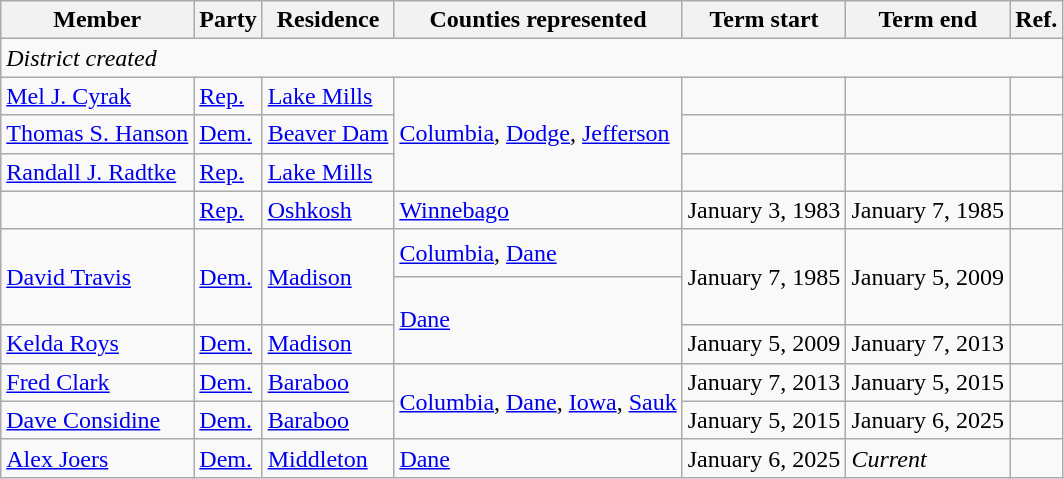<table class="wikitable">
<tr>
<th>Member</th>
<th>Party</th>
<th>Residence</th>
<th>Counties represented</th>
<th>Term start</th>
<th>Term end</th>
<th>Ref.</th>
</tr>
<tr>
<td colspan="7"><em>District created</em></td>
</tr>
<tr>
<td><a href='#'>Mel J. Cyrak</a></td>
<td><a href='#'>Rep.</a></td>
<td><a href='#'>Lake Mills</a></td>
<td rowspan="3"><a href='#'>Columbia</a>, <a href='#'>Dodge</a>, <a href='#'>Jefferson</a></td>
<td></td>
<td></td>
<td></td>
</tr>
<tr>
<td><a href='#'>Thomas S. Hanson</a></td>
<td><a href='#'>Dem.</a></td>
<td><a href='#'>Beaver Dam</a></td>
<td></td>
<td></td>
<td></td>
</tr>
<tr>
<td><a href='#'>Randall J. Radtke</a></td>
<td><a href='#'>Rep.</a></td>
<td><a href='#'>Lake Mills</a></td>
<td></td>
<td></td>
<td></td>
</tr>
<tr>
<td></td>
<td><a href='#'>Rep.</a></td>
<td><a href='#'>Oshkosh</a></td>
<td><a href='#'>Winnebago</a></td>
<td>January 3, 1983</td>
<td>January 7, 1985</td>
<td></td>
</tr>
<tr style="height:2em">
<td rowspan="2"><a href='#'>David Travis</a></td>
<td rowspan="2" ><a href='#'>Dem.</a></td>
<td rowspan="2"><a href='#'>Madison</a></td>
<td><a href='#'>Columbia</a>, <a href='#'>Dane</a></td>
<td rowspan="2">January 7, 1985</td>
<td rowspan="2">January 5, 2009</td>
<td rowspan="2"></td>
</tr>
<tr style="height:2em">
<td rowspan="2"><a href='#'>Dane</a></td>
</tr>
<tr>
<td><a href='#'>Kelda Roys</a></td>
<td><a href='#'>Dem.</a></td>
<td><a href='#'>Madison</a></td>
<td>January 5, 2009</td>
<td>January 7, 2013</td>
<td></td>
</tr>
<tr>
<td><a href='#'>Fred Clark</a></td>
<td><a href='#'>Dem.</a></td>
<td><a href='#'>Baraboo</a></td>
<td rowspan="2"><a href='#'>Columbia</a>, <a href='#'>Dane</a>, <a href='#'>Iowa</a>, <a href='#'>Sauk</a></td>
<td>January 7, 2013</td>
<td>January 5, 2015</td>
<td></td>
</tr>
<tr>
<td><a href='#'>Dave Considine</a></td>
<td><a href='#'>Dem.</a></td>
<td><a href='#'>Baraboo</a></td>
<td>January 5, 2015</td>
<td>January 6, 2025</td>
<td></td>
</tr>
<tr>
<td><a href='#'>Alex Joers</a></td>
<td><a href='#'>Dem.</a></td>
<td><a href='#'>Middleton</a></td>
<td><a href='#'>Dane</a></td>
<td>January 6, 2025</td>
<td><em>Current</em></td>
<td></td>
</tr>
</table>
